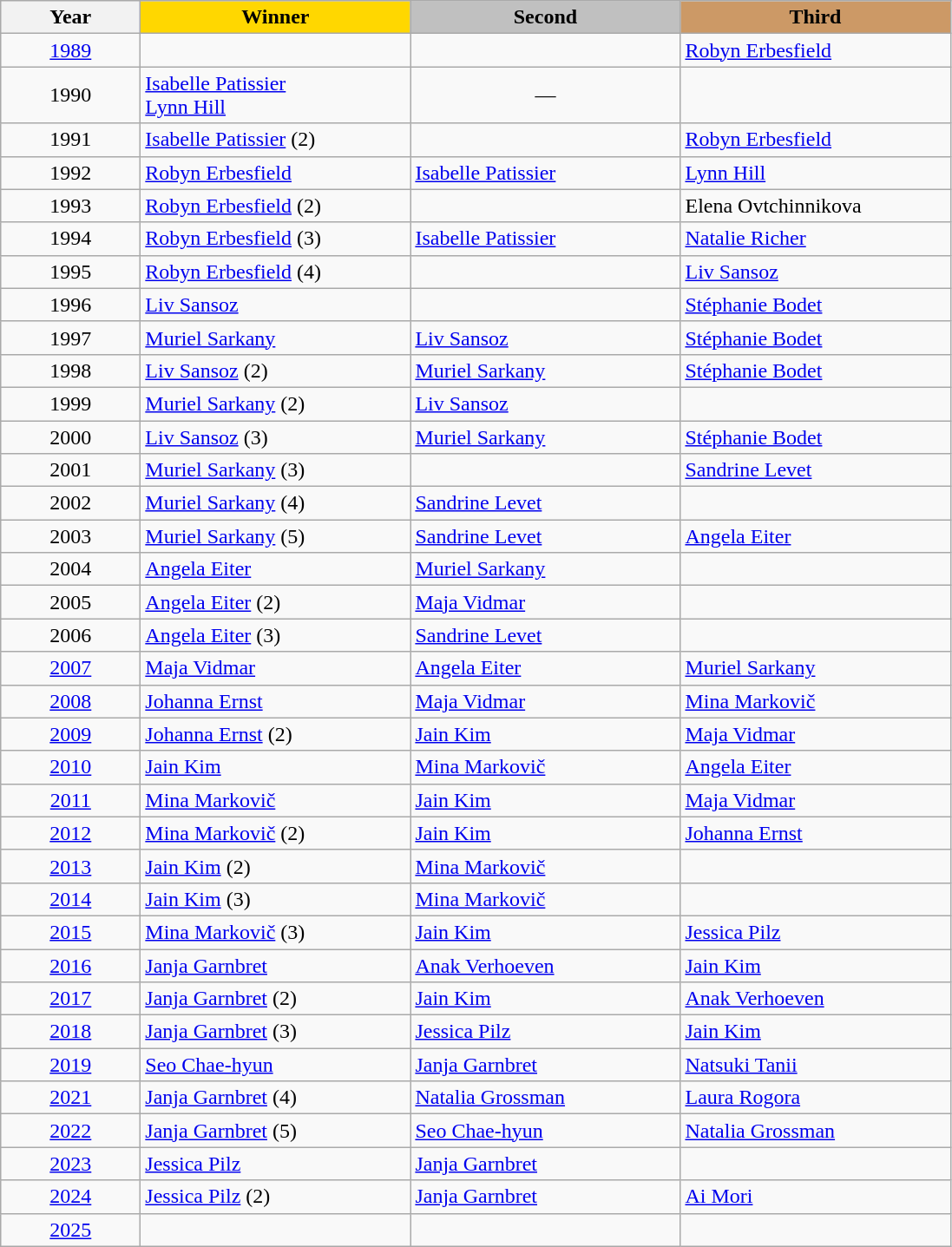<table class="wikitable">
<tr>
<th width="100">Year</th>
<th width="200" style="background:gold;">Winner</th>
<th width="200" style="background:silver;">Second</th>
<th width="200" style="background:#CC9966;">Third</th>
</tr>
<tr>
<td align="center"><a href='#'>1989</a></td>
<td> </td>
<td> </td>
<td> <a href='#'>Robyn Erbesfield</a></td>
</tr>
<tr>
<td align="center">1990</td>
<td> <a href='#'>Isabelle Patissier</a><br> <a href='#'>Lynn Hill</a></td>
<td align="center">—</td>
<td> </td>
</tr>
<tr>
<td align="center">1991</td>
<td> <a href='#'>Isabelle Patissier</a> (2)</td>
<td> </td>
<td> <a href='#'>Robyn Erbesfield</a></td>
</tr>
<tr>
<td align="center">1992</td>
<td> <a href='#'>Robyn Erbesfield</a></td>
<td> <a href='#'>Isabelle Patissier</a></td>
<td> <a href='#'>Lynn Hill</a></td>
</tr>
<tr>
<td align="center">1993</td>
<td> <a href='#'>Robyn Erbesfield</a> (2)</td>
<td> </td>
<td> Elena Ovtchinnikova</td>
</tr>
<tr>
<td align="center">1994</td>
<td> <a href='#'>Robyn Erbesfield</a> (3)</td>
<td> <a href='#'>Isabelle Patissier</a></td>
<td> <a href='#'>Natalie Richer</a></td>
</tr>
<tr>
<td align="center">1995</td>
<td> <a href='#'>Robyn Erbesfield</a> (4)</td>
<td> </td>
<td> <a href='#'>Liv Sansoz</a></td>
</tr>
<tr>
<td align="center">1996</td>
<td> <a href='#'>Liv Sansoz</a></td>
<td> </td>
<td> <a href='#'>Stéphanie Bodet</a></td>
</tr>
<tr>
<td align="center">1997</td>
<td> <a href='#'>Muriel Sarkany</a></td>
<td> <a href='#'>Liv Sansoz</a></td>
<td> <a href='#'>Stéphanie Bodet</a></td>
</tr>
<tr>
<td align="center">1998</td>
<td> <a href='#'>Liv Sansoz</a> (2)</td>
<td> <a href='#'>Muriel Sarkany</a></td>
<td> <a href='#'>Stéphanie Bodet</a></td>
</tr>
<tr>
<td align="center">1999</td>
<td> <a href='#'>Muriel Sarkany</a> (2)</td>
<td> <a href='#'>Liv Sansoz</a></td>
<td> </td>
</tr>
<tr>
<td align="center">2000</td>
<td> <a href='#'>Liv Sansoz</a> (3)</td>
<td> <a href='#'>Muriel Sarkany</a></td>
<td> <a href='#'>Stéphanie Bodet</a></td>
</tr>
<tr>
<td align="center">2001</td>
<td> <a href='#'>Muriel Sarkany</a> (3)</td>
<td> </td>
<td> <a href='#'>Sandrine Levet</a></td>
</tr>
<tr>
<td align="center">2002</td>
<td> <a href='#'>Muriel Sarkany</a> (4)</td>
<td> <a href='#'>Sandrine Levet</a></td>
<td> </td>
</tr>
<tr>
<td align="center">2003</td>
<td> <a href='#'>Muriel Sarkany</a> (5)</td>
<td> <a href='#'>Sandrine Levet</a></td>
<td> <a href='#'>Angela Eiter</a></td>
</tr>
<tr>
<td align="center">2004</td>
<td> <a href='#'>Angela Eiter</a></td>
<td> <a href='#'>Muriel Sarkany</a></td>
<td> <br> </td>
</tr>
<tr>
<td align="center">2005</td>
<td> <a href='#'>Angela Eiter</a> (2)</td>
<td> <a href='#'>Maja Vidmar</a></td>
<td> </td>
</tr>
<tr>
<td align="center">2006</td>
<td> <a href='#'>Angela Eiter</a> (3)</td>
<td> <a href='#'>Sandrine Levet</a></td>
<td> </td>
</tr>
<tr>
<td align="center"><a href='#'>2007</a></td>
<td> <a href='#'>Maja Vidmar</a></td>
<td> <a href='#'>Angela Eiter</a></td>
<td> <a href='#'>Muriel Sarkany</a></td>
</tr>
<tr>
<td align="center"><a href='#'>2008</a></td>
<td> <a href='#'>Johanna Ernst</a></td>
<td> <a href='#'>Maja Vidmar</a></td>
<td> <a href='#'>Mina Markovič</a></td>
</tr>
<tr>
<td align="center"><a href='#'>2009</a></td>
<td> <a href='#'>Johanna Ernst</a> (2)</td>
<td> <a href='#'>Jain Kim</a></td>
<td> <a href='#'>Maja Vidmar</a></td>
</tr>
<tr>
<td align="center"><a href='#'>2010</a></td>
<td> <a href='#'>Jain Kim</a></td>
<td> <a href='#'>Mina Markovič</a></td>
<td> <a href='#'>Angela Eiter</a></td>
</tr>
<tr>
<td align="center"><a href='#'>2011</a></td>
<td> <a href='#'>Mina Markovič</a></td>
<td> <a href='#'>Jain Kim</a></td>
<td> <a href='#'>Maja Vidmar</a></td>
</tr>
<tr>
<td align="center"><a href='#'>2012</a></td>
<td> <a href='#'>Mina Markovič</a> (2)</td>
<td> <a href='#'>Jain Kim</a></td>
<td> <a href='#'>Johanna Ernst</a></td>
</tr>
<tr>
<td align="center"><a href='#'>2013</a></td>
<td> <a href='#'>Jain Kim</a> (2)</td>
<td> <a href='#'>Mina Markovič</a></td>
<td> </td>
</tr>
<tr>
<td align="center"><a href='#'>2014</a></td>
<td> <a href='#'>Jain Kim</a> (3)</td>
<td> <a href='#'>Mina Markovič</a></td>
<td> </td>
</tr>
<tr>
<td align="center"><a href='#'>2015</a></td>
<td> <a href='#'>Mina Markovič</a> (3)</td>
<td> <a href='#'>Jain Kim</a></td>
<td> <a href='#'>Jessica Pilz</a></td>
</tr>
<tr>
<td align="center"><a href='#'>2016</a></td>
<td> <a href='#'>Janja Garnbret</a></td>
<td> <a href='#'>Anak Verhoeven</a></td>
<td> <a href='#'>Jain Kim</a></td>
</tr>
<tr>
<td align="center"><a href='#'>2017</a></td>
<td> <a href='#'>Janja Garnbret</a> (2)</td>
<td> <a href='#'>Jain Kim</a></td>
<td> <a href='#'>Anak Verhoeven</a></td>
</tr>
<tr>
<td align="center"><a href='#'>2018</a></td>
<td> <a href='#'>Janja Garnbret</a> (3)</td>
<td> <a href='#'>Jessica Pilz</a></td>
<td> <a href='#'>Jain Kim</a></td>
</tr>
<tr>
<td align="center"><a href='#'>2019</a></td>
<td> <a href='#'>Seo Chae-hyun</a></td>
<td> <a href='#'>Janja Garnbret</a></td>
<td> <a href='#'>Natsuki Tanii</a></td>
</tr>
<tr>
<td align="center"><a href='#'>2021</a></td>
<td> <a href='#'>Janja Garnbret</a> (4)</td>
<td> <a href='#'>Natalia Grossman</a></td>
<td> <a href='#'>Laura Rogora</a></td>
</tr>
<tr>
<td align="center"><a href='#'>2022</a></td>
<td> <a href='#'>Janja Garnbret</a> (5)</td>
<td> <a href='#'>Seo Chae-hyun</a></td>
<td> <a href='#'>Natalia Grossman</a></td>
</tr>
<tr>
<td align="center"><a href='#'>2023</a></td>
<td> <a href='#'>Jessica Pilz</a></td>
<td> <a href='#'>Janja Garnbret</a></td>
<td> </td>
</tr>
<tr>
<td align="center"><a href='#'>2024</a></td>
<td> <a href='#'>Jessica Pilz</a> (2)</td>
<td> <a href='#'>Janja Garnbret</a></td>
<td> <a href='#'>Ai Mori</a></td>
</tr>
<tr>
<td align="center"><a href='#'>2025</a></td>
<td></td>
<td></td>
<td></td>
</tr>
</table>
